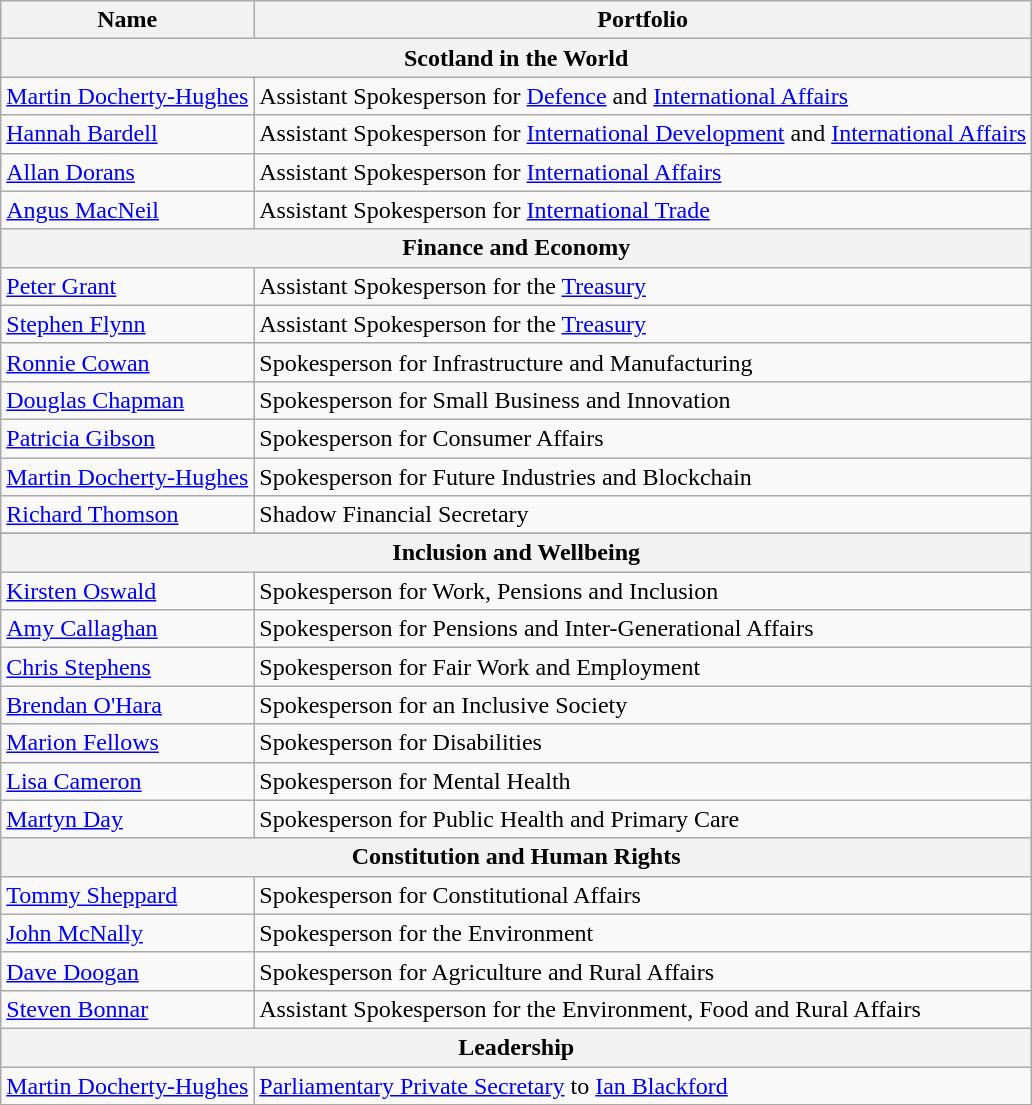<table class="wikitable">
<tr>
<th>Name</th>
<th>Portfolio</th>
</tr>
<tr>
<th colspan="2">Scotland in the World</th>
</tr>
<tr>
<td><a href='#'>Martin Docherty-Hughes</a> </td>
<td>Assistant Spokesperson for <a href='#'>Defence</a> and <a href='#'>International Affairs</a></td>
</tr>
<tr>
<td><a href='#'>Hannah Bardell</a> </td>
<td>Assistant Spokesperson for <a href='#'>International Development</a> and <a href='#'>International Affairs</a></td>
</tr>
<tr>
<td><a href='#'>Allan Dorans</a> </td>
<td>Assistant Spokesperson for <a href='#'>International Affairs</a></td>
</tr>
<tr>
<td><a href='#'>Angus MacNeil</a> </td>
<td>Assistant Spokesperson for <a href='#'>International Trade</a></td>
</tr>
<tr>
<th colspan="2">Finance and Economy</th>
</tr>
<tr>
<td><a href='#'>Peter Grant</a> </td>
<td>Assistant Spokesperson for the <a href='#'>Treasury</a></td>
</tr>
<tr>
<td><a href='#'>Stephen Flynn</a> </td>
<td>Assistant Spokesperson for the <a href='#'>Treasury</a></td>
</tr>
<tr>
<td><a href='#'>Ronnie Cowan</a> </td>
<td>Spokesperson for Infrastructure and Manufacturing</td>
</tr>
<tr>
<td><a href='#'>Douglas Chapman</a> </td>
<td>Spokesperson for Small Business and Innovation</td>
</tr>
<tr>
<td><a href='#'>Patricia Gibson</a> </td>
<td>Spokesperson for Consumer Affairs</td>
</tr>
<tr>
<td><a href='#'>Martin Docherty-Hughes</a> </td>
<td>Spokesperson for Future Industries and Blockchain</td>
</tr>
<tr>
<td><a href='#'>Richard Thomson</a> </td>
<td>Shadow Financial Secretary</td>
</tr>
<tr>
</tr>
<tr>
<th colspan="2">Inclusion and Wellbeing</th>
</tr>
<tr>
<td><a href='#'>Kirsten Oswald</a> </td>
<td>Spokesperson for Work, Pensions and Inclusion</td>
</tr>
<tr>
<td><a href='#'>Amy Callaghan</a> </td>
<td>Spokesperson for Pensions and Inter-Generational Affairs</td>
</tr>
<tr>
<td><a href='#'>Chris Stephens</a> </td>
<td>Spokesperson for Fair Work and Employment</td>
</tr>
<tr>
<td><a href='#'>Brendan O'Hara</a> </td>
<td>Spokesperson for an Inclusive Society</td>
</tr>
<tr>
<td><a href='#'>Marion Fellows</a> </td>
<td>Spokesperson for Disabilities</td>
</tr>
<tr>
<td><a href='#'>Lisa Cameron</a> </td>
<td>Spokesperson for Mental Health</td>
</tr>
<tr>
<td><a href='#'>Martyn Day</a> </td>
<td>Spokesperson for Public Health and Primary Care</td>
</tr>
<tr>
<th colspan="2">Constitution and Human Rights</th>
</tr>
<tr>
<td><a href='#'>Tommy Sheppard</a> </td>
<td>Spokesperson for Constitutional Affairs</td>
</tr>
<tr>
<td><a href='#'>John McNally</a> </td>
<td>Spokesperson for the Environment</td>
</tr>
<tr>
<td><a href='#'>Dave Doogan</a> </td>
<td>Spokesperson for Agriculture and Rural Affairs</td>
</tr>
<tr>
<td><a href='#'>Steven Bonnar</a> </td>
<td>Assistant Spokesperson for the Environment, Food and Rural Affairs</td>
</tr>
<tr>
<th colspan="2">Leadership</th>
</tr>
<tr>
<td><a href='#'>Martin Docherty-Hughes</a> </td>
<td><a href='#'>Parliamentary Private Secretary</a> to <a href='#'>Ian Blackford</a></td>
</tr>
</table>
